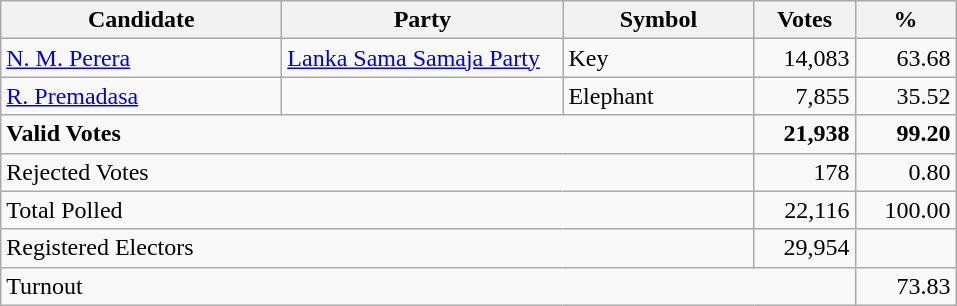<table class="wikitable" border="1" style="text-align:right;">
<tr>
<th align=left width="180">Candidate</th>
<th align=left width="180">Party</th>
<th align=left width="120">Symbol</th>
<th align=left width="60">Votes</th>
<th align=left width="60">%</th>
</tr>
<tr>
<td align=left><a href='#'>N. M. Perera</a></td>
<td align=left><a href='#'>Lanka Sama Samaja Party</a></td>
<td align=left>Key</td>
<td align=right>14,083</td>
<td align=right>63.68</td>
</tr>
<tr>
<td align=left><a href='#'>R. Premadasa</a></td>
<td></td>
<td align=left>Elephant</td>
<td align=right>7,855</td>
<td align=right>35.52</td>
</tr>
<tr>
<td align=left colspan=3><strong>Valid Votes</strong></td>
<td align=right><strong>21,938</strong></td>
<td align=right><strong>99.20</strong></td>
</tr>
<tr>
<td align=left colspan=3>Rejected Votes</td>
<td align=right>178</td>
<td align=right>0.80</td>
</tr>
<tr>
<td align=left colspan=3>Total Polled</td>
<td>22,116</td>
<td align=right>100.00</td>
</tr>
<tr>
<td align=left colspan=3>Registered Electors</td>
<td>29,954</td>
<td></td>
</tr>
<tr>
<td align=left colspan=4>Turnout</td>
<td align=right>73.83</td>
</tr>
</table>
